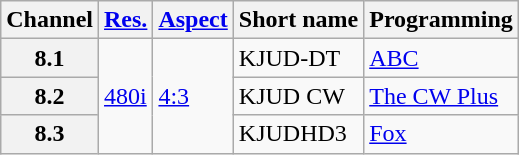<table class="wikitable">
<tr>
<th>Channel</th>
<th><a href='#'>Res.</a></th>
<th><a href='#'>Aspect</a></th>
<th>Short name</th>
<th>Programming</th>
</tr>
<tr>
<th scope = "row">8.1</th>
<td rowspan=3><a href='#'>480i</a></td>
<td rowspan=3><a href='#'>4:3</a></td>
<td>KJUD-DT</td>
<td><a href='#'>ABC</a></td>
</tr>
<tr>
<th scope = "row">8.2</th>
<td>KJUD CW</td>
<td><a href='#'>The CW Plus</a></td>
</tr>
<tr>
<th scope = "row">8.3</th>
<td>KJUDHD3</td>
<td><a href='#'>Fox</a></td>
</tr>
</table>
